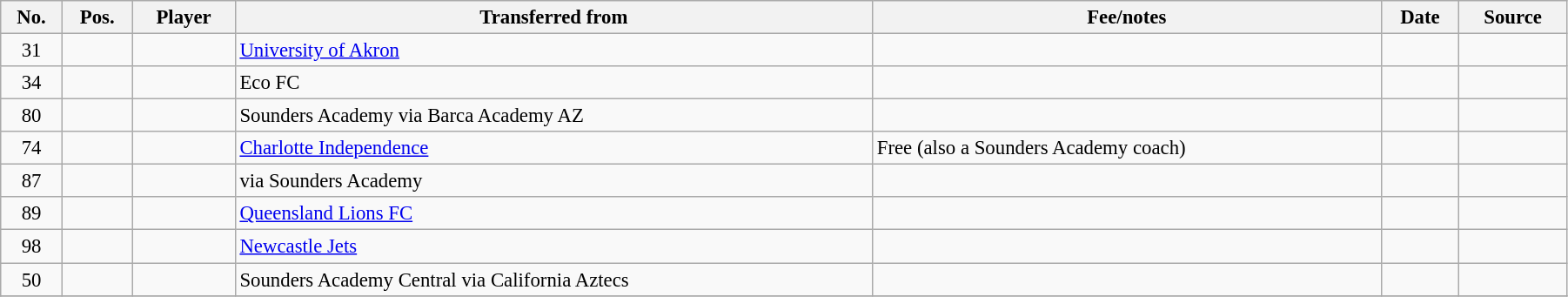<table class="wikitable sortable" style="width:95%; text-align:center; font-size:95%; text-align:left;">
<tr>
<th>No.</th>
<th><strong>Pos.</strong></th>
<th><strong>Player</strong></th>
<th><strong>Transferred from</strong></th>
<th><strong>Fee/notes</strong></th>
<th><strong>Date</strong></th>
<th>Source</th>
</tr>
<tr>
<td align=center>31</td>
<td align=center></td>
<td></td>
<td> <a href='#'>University of Akron</a></td>
<td></td>
<td></td>
<td></td>
</tr>
<tr>
<td align=center>34</td>
<td align=center></td>
<td></td>
<td> Eco FC</td>
<td></td>
<td></td>
<td></td>
</tr>
<tr>
<td align=center>80</td>
<td align=center></td>
<td></td>
<td> Sounders Academy via Barca Academy AZ</td>
<td></td>
<td></td>
<td></td>
</tr>
<tr>
<td align=center>74</td>
<td align=center></td>
<td></td>
<td> <a href='#'>Charlotte Independence</a></td>
<td>Free (also a Sounders Academy coach)</td>
<td></td>
<td></td>
</tr>
<tr>
<td align=center>87</td>
<td align=center></td>
<td></td>
<td> via Sounders Academy</td>
<td></td>
<td></td>
<td></td>
</tr>
<tr>
<td align=center>89</td>
<td align=center></td>
<td></td>
<td> <a href='#'>Queensland Lions FC</a></td>
<td></td>
<td></td>
<td></td>
</tr>
<tr>
<td align=center>98</td>
<td align=center></td>
<td></td>
<td> <a href='#'>Newcastle Jets</a></td>
<td></td>
<td></td>
<td></td>
</tr>
<tr>
<td align=center>50</td>
<td align=center></td>
<td></td>
<td> Sounders Academy Central via California Aztecs</td>
<td></td>
<td></td>
<td></td>
</tr>
<tr>
</tr>
</table>
